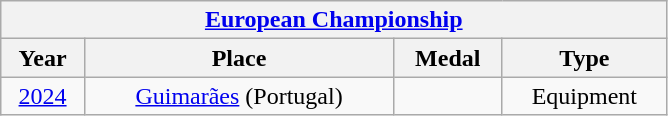<table class="wikitable center col2izq" style="text-align:center;width:445px;">
<tr>
<th colspan="4"><a href='#'>European Championship</a></th>
</tr>
<tr>
<th>Year</th>
<th>Place</th>
<th>Medal</th>
<th>Type</th>
</tr>
<tr>
<td><a href='#'>2024</a></td>
<td><a href='#'>Guimarães</a> (Portugal)</td>
<td></td>
<td>Equipment</td>
</tr>
</table>
